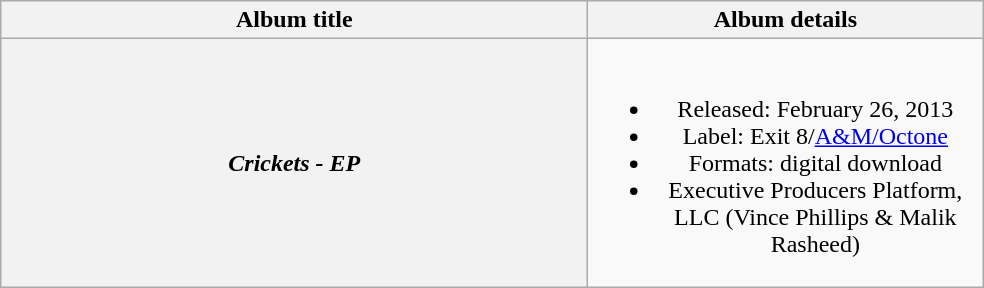<table class="wikitable plainrowheaders" style="text-align:center;">
<tr>
<th scope="col" style="width:24em;">Album title</th>
<th scope="col" style="width:16em;">Album details</th>
</tr>
<tr>
<th scope="row"><em>Crickets - EP</em></th>
<td><br><ul><li>Released: February 26, 2013</li><li>Label: Exit 8/<a href='#'>A&M/Octone</a></li><li>Formats: digital download</li><li>Executive Producers Platform, LLC (Vince Phillips & Malik Rasheed)</li></ul></td>
</tr>
</table>
